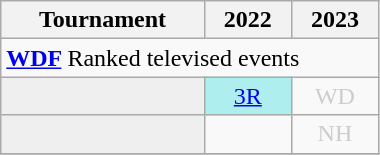<table class="wikitable" style="width:20%; margin:0">
<tr>
<th>Tournament</th>
<th>2022</th>
<th>2023</th>
</tr>
<tr>
<td colspan="5" style="text-align:left"><strong><a href='#'>WDF</a> </strong>Ranked televised events</td>
</tr>
<tr>
<td style="background:#efefef;"></td>
<td style="text-align:center; background:#afeeee;"><a href='#'>3R</a></td>
<td style="text-align:center; color:#ccc;">WD</td>
</tr>
<tr>
<td style="background:#efefef;"></td>
<td></td>
<td style="text-align:center; color:#ccc;">NH</td>
</tr>
<tr>
</tr>
</table>
